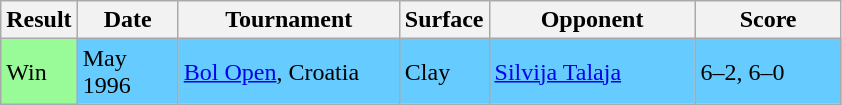<table class="sortable wikitable">
<tr>
<th style="width:40px">Result</th>
<th style="width:60px">Date</th>
<th style="width:140px">Tournament</th>
<th style="width:50px">Surface</th>
<th style="width:130px">Opponent</th>
<th style="width:90px" class="unsortable">Score</th>
</tr>
<tr style="background:#6cf;">
<td style="background:#98fb98;">Win</td>
<td>May 1996</td>
<td><a href='#'>Bol Open</a>, Croatia</td>
<td>Clay</td>
<td> <a href='#'>Silvija Talaja</a></td>
<td>6–2, 6–0</td>
</tr>
</table>
